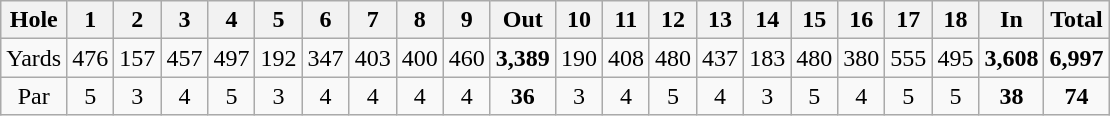<table class="wikitable" style="text-align:center">
<tr>
<th align="left">Hole</th>
<th>1</th>
<th>2</th>
<th>3</th>
<th>4</th>
<th>5</th>
<th>6</th>
<th>7</th>
<th>8</th>
<th>9</th>
<th>Out</th>
<th>10</th>
<th>11</th>
<th>12</th>
<th>13</th>
<th>14</th>
<th>15</th>
<th>16</th>
<th>17</th>
<th>18</th>
<th>In</th>
<th>Total</th>
</tr>
<tr>
<td align="center">Yards</td>
<td>476</td>
<td>157</td>
<td>457</td>
<td>497</td>
<td>192</td>
<td>347</td>
<td>403</td>
<td>400</td>
<td>460</td>
<td><strong>3,389</strong></td>
<td>190</td>
<td>408</td>
<td>480</td>
<td>437</td>
<td>183</td>
<td>480</td>
<td>380</td>
<td>555</td>
<td>495</td>
<td><strong>3,608</strong></td>
<td><strong>6,997</strong></td>
</tr>
<tr>
<td align="center">Par</td>
<td>5</td>
<td>3</td>
<td>4</td>
<td>5</td>
<td>3</td>
<td>4</td>
<td>4</td>
<td>4</td>
<td>4</td>
<td><strong>36</strong></td>
<td>3</td>
<td>4</td>
<td>5</td>
<td>4</td>
<td>3</td>
<td>5</td>
<td>4</td>
<td>5</td>
<td>5</td>
<td><strong>38</strong></td>
<td><strong>74</strong></td>
</tr>
</table>
